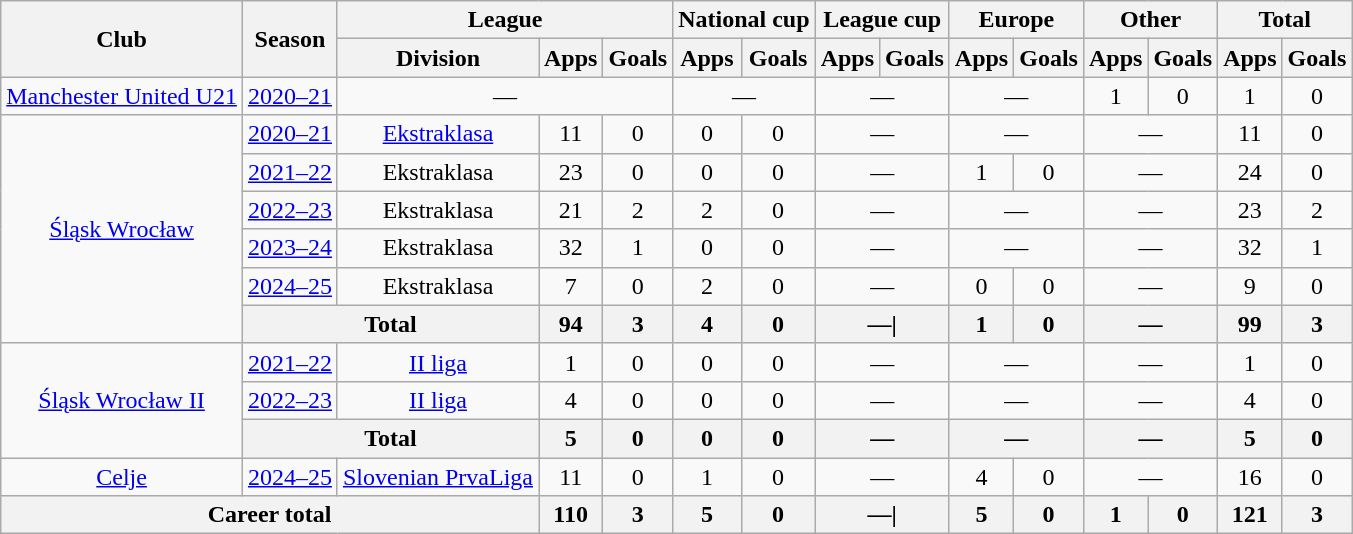<table class="wikitable" style="text-align:center">
<tr>
<th rowspan="2">Club</th>
<th rowspan="2">Season</th>
<th colspan="3">League</th>
<th colspan="2">National cup</th>
<th colspan="2">League cup</th>
<th colspan="2">Europe</th>
<th colspan="2">Other</th>
<th colspan="2">Total</th>
</tr>
<tr>
<th>Division</th>
<th>Apps</th>
<th>Goals</th>
<th>Apps</th>
<th>Goals</th>
<th>Apps</th>
<th>Goals</th>
<th>Apps</th>
<th>Goals</th>
<th>Apps</th>
<th>Goals</th>
<th>Apps</th>
<th>Goals</th>
</tr>
<tr>
<td rowspan=1><a href='#'>Manchester United U21</a></td>
<td><a href='#'>2020–21</a></td>
<td colspan=3>—</td>
<td colspan=2>—</td>
<td colspan=2>—</td>
<td colspan=2>—</td>
<td>1</td>
<td>0</td>
<td>1</td>
<td>0</td>
</tr>
<tr>
<td rowspan="6"><a href='#'>Śląsk Wrocław</a></td>
<td><a href='#'>2020–21</a></td>
<td><a href='#'>Ekstraklasa</a></td>
<td>11</td>
<td>0</td>
<td>0</td>
<td>0</td>
<td colspan="2">—</td>
<td colspan="2">—</td>
<td colspan="2">—</td>
<td>11</td>
<td>0</td>
</tr>
<tr>
<td><a href='#'>2021–22</a></td>
<td>Ekstraklasa</td>
<td>23</td>
<td>0</td>
<td>0</td>
<td>0</td>
<td colspan="2">—</td>
<td>1</td>
<td>0</td>
<td colspan="2">—</td>
<td>24</td>
<td>0</td>
</tr>
<tr>
<td><a href='#'>2022–23</a></td>
<td>Ekstraklasa</td>
<td>21</td>
<td>2</td>
<td>2</td>
<td>0</td>
<td colspan="2">—</td>
<td colspan="2">—</td>
<td colspan="2">—</td>
<td>23</td>
<td>2</td>
</tr>
<tr>
<td><a href='#'>2023–24</a></td>
<td>Ekstraklasa</td>
<td>32</td>
<td>1</td>
<td>0</td>
<td>0</td>
<td colspan="2">—</td>
<td colspan="2">—</td>
<td colspan="2">—</td>
<td>32</td>
<td>1</td>
</tr>
<tr>
<td><a href='#'>2024–25</a></td>
<td>Ekstraklasa</td>
<td>7</td>
<td>0</td>
<td>2</td>
<td>0</td>
<td colspan="2">—</td>
<td>0</td>
<td>0</td>
<td colspan="2">—</td>
<td>9</td>
<td>0</td>
</tr>
<tr>
<th colspan="2">Total</th>
<th>94</th>
<th>3</th>
<th>4</th>
<th>0</th>
<th colspan="2">—|</th>
<th>1</th>
<th>0</th>
<th colspan="2">—</th>
<th>99</th>
<th>3</th>
</tr>
<tr>
<td rowspan="3"><a href='#'>Śląsk Wrocław II</a></td>
<td><a href='#'>2021–22</a></td>
<td><a href='#'>II liga</a></td>
<td>1</td>
<td>0</td>
<td>0</td>
<td>0</td>
<td colspan="2">—</td>
<td colspan="2">—</td>
<td colspan="2">—</td>
<td>1</td>
<td>0</td>
</tr>
<tr>
<td><a href='#'>2022–23</a></td>
<td><a href='#'>II liga</a></td>
<td>4</td>
<td>0</td>
<td>0</td>
<td>0</td>
<td colspan="2">—</td>
<td colspan="2">—</td>
<td colspan="2">—</td>
<td>4</td>
<td>0</td>
</tr>
<tr>
<th colspan="2">Total</th>
<th>5</th>
<th>0</th>
<th>0</th>
<th>0</th>
<th colspan="2">—</th>
<th colspan="2">—</th>
<th colspan="2">—</th>
<th>5</th>
<th>0</th>
</tr>
<tr>
<td><a href='#'>Celje</a></td>
<td><a href='#'>2024–25</a></td>
<td><a href='#'>Slovenian PrvaLiga</a></td>
<td>11</td>
<td>0</td>
<td>1</td>
<td>0</td>
<td colspan="2">—</td>
<td>4</td>
<td>0</td>
<td colspan="2">—</td>
<td>16</td>
<td>0</td>
</tr>
<tr>
<th colspan="3">Career total</th>
<th>110</th>
<th>3</th>
<th>5</th>
<th>0</th>
<th colspan="2">—|</th>
<th>5</th>
<th>0</th>
<th>1</th>
<th>0</th>
<th>121</th>
<th>3</th>
</tr>
</table>
